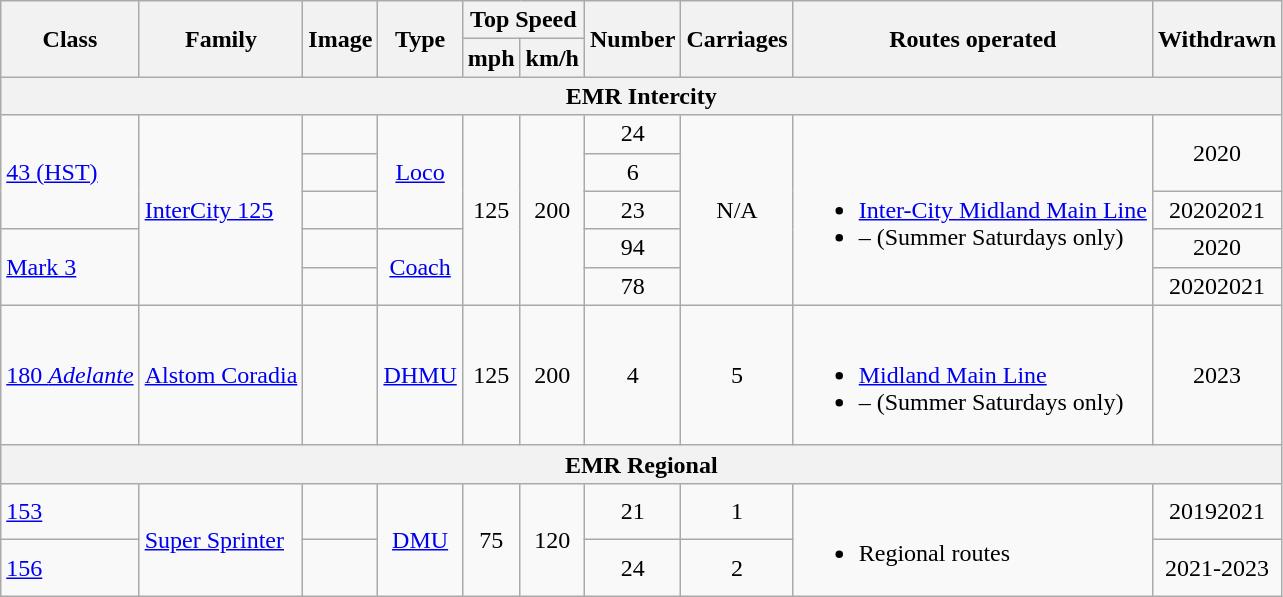<table class="wikitable">
<tr>
<th rowspan="2">Class</th>
<th rowspan="2">Family</th>
<th rowspan="2">Image</th>
<th rowspan="2">Type</th>
<th colspan="2">Top Speed</th>
<th rowspan="2">Number</th>
<th rowspan="2">Carriages</th>
<th rowspan="2">Routes operated</th>
<th rowspan="2">Withdrawn</th>
</tr>
<tr>
<th>mph</th>
<th>km/h</th>
</tr>
<tr>
<th colspan="10">EMR Intercity</th>
</tr>
<tr>
<td rowspan="3"><a href='#'>43 (HST)</a></td>
<td rowspan="5"><a href='#'>InterCity 125</a></td>
<td></td>
<td rowspan="3" align="center"><a href='#'>Loco</a></td>
<td rowspan="5" align="center">125</td>
<td rowspan="5" align="center">200</td>
<td align="center">24</td>
<td rowspan="5" align="center">N/A</td>
<td rowspan="5"><br><ul><li><a href='#'>Inter-City Midland Main Line</a></li><li> –  (Summer Saturdays only)</li></ul></td>
<td rowspan="2" align="center">2020</td>
</tr>
<tr>
<td></td>
<td align="center">6</td>
</tr>
<tr>
<td></td>
<td align="center">23</td>
<td align="center">20202021</td>
</tr>
<tr>
<td rowspan="2"><a href='#'>Mark 3</a></td>
<td></td>
<td rowspan="2" align="center"><a href='#'>Coach</a></td>
<td align="center">94</td>
<td align="center">2020</td>
</tr>
<tr>
<td></td>
<td align="center">78</td>
<td align="center">20202021</td>
</tr>
<tr>
<td rowspan="1"><a href='#'>180 <em>Adelante</em></a></td>
<td rowspan="1"><a href='#'>Alstom Coradia</a></td>
<td rowspan="1"></td>
<td rowspan="1" align="center"><a href='#'>DHMU</a></td>
<td rowspan="1" align="center">125</td>
<td rowspan="1" align="center">200</td>
<td align="center">4</td>
<td align="center">5</td>
<td rowspan="1"><br><ul><li><a href='#'>Midland Main Line</a></li><li> –  (Summer Saturdays only)</li></ul></td>
<td rowspan="1" align="center">2023</td>
</tr>
<tr>
<th colspan="10">EMR Regional</th>
</tr>
<tr>
<td><a href='#'>153</a></td>
<td rowspan="2"><a href='#'>Super Sprinter</a></td>
<td></td>
<td rowspan="2" align="center"><a href='#'>DMU</a></td>
<td rowspan="2" align="center">75</td>
<td rowspan="2" align="center">120</td>
<td align="center">21</td>
<td align="center">1</td>
<td rowspan="2"><br><ul><li>Regional routes</li></ul></td>
<td align="center">20192021</td>
</tr>
<tr>
<td><a href='#'>156</a></td>
<td></td>
<td align="center">24</td>
<td align="center">2</td>
<td align="center">2021-2023</td>
</tr>
</table>
